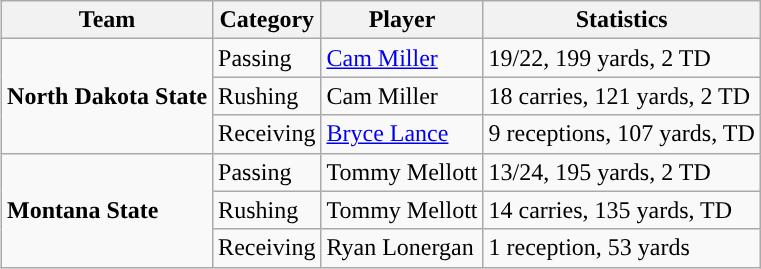<table class="wikitable" style="float: right;">
<tr>
<th>Team</th>
<th>Category</th>
<th>Player</th>
<th>Statistics</th>
</tr>
<tr>
<td rowspan=3><strong>North Dakota State</strong></td>
<td>Passing</td>
<td><a href='#'>Cam Miller</a></td>
<td>19/22, 199 yards, 2 TD</td>
</tr>
<tr>
<td>Rushing</td>
<td>Cam Miller</td>
<td>18 carries, 121 yards, 2 TD</td>
</tr>
<tr>
<td>Receiving</td>
<td><a href='#'>Bryce Lance</a></td>
<td>9 receptions, 107 yards, TD</td>
</tr>
<tr>
<td rowspan=3><strong>Montana State</strong></td>
<td>Passing</td>
<td>Tommy Mellott</td>
<td>13/24, 195 yards, 2 TD</td>
</tr>
<tr>
<td>Rushing</td>
<td>Tommy Mellott</td>
<td>14 carries, 135 yards, TD</td>
</tr>
<tr>
<td>Receiving</td>
<td>Ryan Lonergan</td>
<td>1 reception, 53 yards</td>
</tr>
</table>
